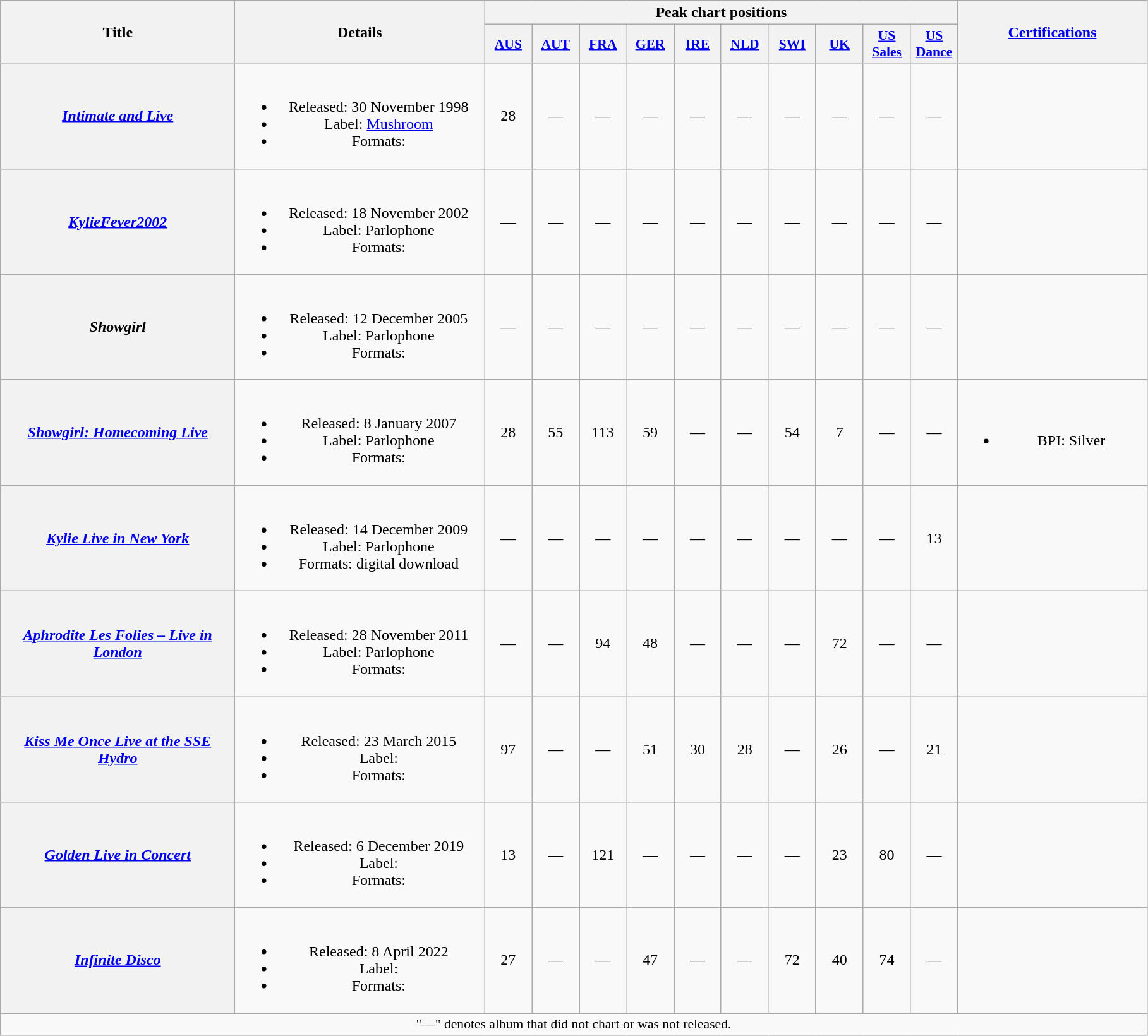<table class="wikitable plainrowheaders" style="text-align:center;">
<tr>
<th scope="col" rowspan=2 style="width:15em;">Title</th>
<th scope="col" rowspan=2 style="width:16em;">Details</th>
<th scope="col" colspan=10>Peak chart positions</th>
<th scope="col" rowspan=2 style="width:12em;"><a href='#'>Certifications</a></th>
</tr>
<tr>
<th scope="col" style="width:3em;font-size:90%;"><a href='#'>AUS</a><br></th>
<th scope="col" style="width:3em;font-size:90%;"><a href='#'>AUT</a><br></th>
<th scope="col" style="width:3em;font-size:90%;"><a href='#'>FRA</a><br></th>
<th scope="col" style="width:3em;font-size:90%;"><a href='#'>GER</a><br></th>
<th scope="col" style="width:3em;font-size:90%;"><a href='#'>IRE</a><br></th>
<th scope="col" style="width:3em;font-size:90%;"><a href='#'>NLD</a><br></th>
<th scope="col" style="width:3em;font-size:90%;"><a href='#'>SWI</a><br></th>
<th scope="col" style="width:3em;font-size:90%;"><a href='#'>UK</a><br></th>
<th scope="col" style="width:3em;font-size:90%;"><a href='#'>US<br>Sales</a><br></th>
<th scope="col" style="width:3em;font-size:90%;"><a href='#'>US<br>Dance</a><br></th>
</tr>
<tr>
<th scope=row><em><a href='#'>Intimate and Live</a></em></th>
<td><br><ul><li>Released: 30 November 1998</li><li>Label: <a href='#'>Mushroom</a></li><li>Formats: </li></ul></td>
<td>28</td>
<td>—</td>
<td>—</td>
<td>—</td>
<td>—</td>
<td>—</td>
<td>—</td>
<td>—</td>
<td>—</td>
<td>—</td>
<td></td>
</tr>
<tr>
<th scope=row><em><a href='#'>KylieFever2002</a></em></th>
<td><br><ul><li>Released: 18 November 2002</li><li>Label: Parlophone</li><li>Formats: </li></ul></td>
<td>—</td>
<td>—</td>
<td>—</td>
<td>—</td>
<td>—</td>
<td>—</td>
<td>—</td>
<td>—</td>
<td>—</td>
<td>—</td>
<td></td>
</tr>
<tr>
<th scope=row><em>Showgirl</em></th>
<td><br><ul><li>Released: 12 December 2005</li><li>Label: Parlophone</li><li>Formats: </li></ul></td>
<td>—</td>
<td>—</td>
<td>—</td>
<td>—</td>
<td>—</td>
<td>—</td>
<td>—</td>
<td>—</td>
<td>—</td>
<td>—</td>
<td></td>
</tr>
<tr>
<th scope=row><em><a href='#'>Showgirl: Homecoming Live</a></em></th>
<td><br><ul><li>Released: 8 January 2007</li><li>Label: Parlophone</li><li>Formats: </li></ul></td>
<td>28</td>
<td>55</td>
<td>113</td>
<td>59</td>
<td>—</td>
<td>—</td>
<td>54</td>
<td>7</td>
<td>—</td>
<td>—</td>
<td><br><ul><li>BPI: Silver</li></ul></td>
</tr>
<tr>
<th scope=row><em><a href='#'>Kylie Live in New York</a></em></th>
<td><br><ul><li>Released: 14 December 2009</li><li>Label: Parlophone</li><li>Formats: digital download</li></ul></td>
<td>—</td>
<td>—</td>
<td>—</td>
<td>—</td>
<td>—</td>
<td>—</td>
<td>—</td>
<td>—</td>
<td>—</td>
<td>13</td>
<td></td>
</tr>
<tr>
<th scope=row><em><a href='#'>Aphrodite Les Folies – Live in London</a></em></th>
<td><br><ul><li>Released: 28 November 2011</li><li>Label: Parlophone</li><li>Formats: </li></ul></td>
<td>—</td>
<td>—</td>
<td>94</td>
<td>48</td>
<td>—</td>
<td>—</td>
<td>—</td>
<td>72</td>
<td>—</td>
<td>—</td>
<td></td>
</tr>
<tr>
<th scope=row><em><a href='#'>Kiss Me Once Live at the SSE Hydro</a></em></th>
<td><br><ul><li>Released: 23 March 2015</li><li>Label: </li><li>Formats: </li></ul></td>
<td>97</td>
<td>—</td>
<td>—</td>
<td>51</td>
<td>30</td>
<td>28</td>
<td>—</td>
<td>26</td>
<td>—</td>
<td>21</td>
<td></td>
</tr>
<tr>
<th scope=row><em><a href='#'>Golden Live in Concert</a></em></th>
<td><br><ul><li>Released: 6 December 2019</li><li>Label: </li><li>Formats: </li></ul></td>
<td>13</td>
<td>—</td>
<td>121</td>
<td>—</td>
<td>—</td>
<td>—</td>
<td>—</td>
<td>23</td>
<td>80</td>
<td>—</td>
<td></td>
</tr>
<tr>
<th scope=row><em><a href='#'>Infinite Disco</a></em></th>
<td><br><ul><li>Released: 8 April 2022</li><li>Label: </li><li>Formats: </li></ul></td>
<td>27</td>
<td>—</td>
<td>—</td>
<td>47</td>
<td>—</td>
<td>—</td>
<td>72</td>
<td>40</td>
<td>74</td>
<td>—</td>
<td></td>
</tr>
<tr>
<td colspan=15 style="font-size:90%">"—" denotes album that did not chart or was not released.</td>
</tr>
</table>
